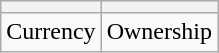<table class="wikitable">
<tr align="center" style="font-size: 18px">
<th></th>
<th></th>
</tr>
<tr align="center">
<td>Currency</td>
<td>Ownership</td>
</tr>
</table>
